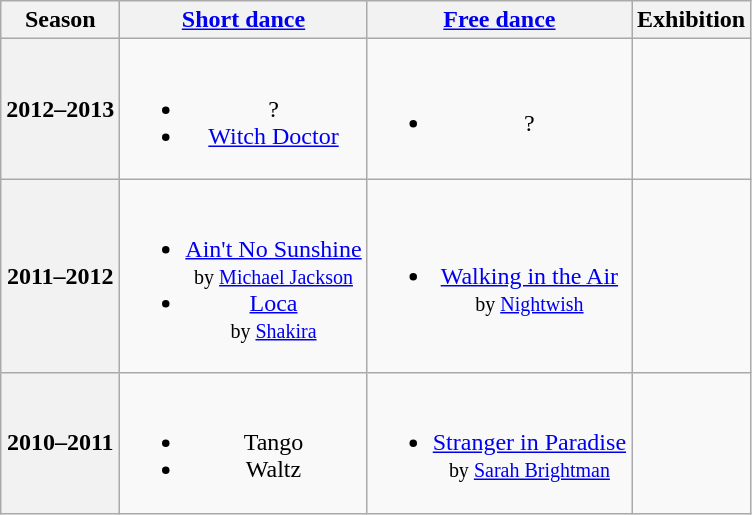<table class="wikitable" style="text-align:center">
<tr>
<th>Season</th>
<th><a href='#'>Short dance</a></th>
<th><a href='#'>Free dance</a></th>
<th>Exhibition</th>
</tr>
<tr>
<th>2012–2013</th>
<td><br><ul><li>?</li><li><a href='#'>Witch Doctor</a></li></ul></td>
<td><br><ul><li>?</li></ul></td>
<td></td>
</tr>
<tr>
<th>2011–2012</th>
<td><br><ul><li><a href='#'>Ain't No Sunshine</a> <br><small> by <a href='#'>Michael Jackson</a> </small></li><li><a href='#'>Loca</a> <br><small> by <a href='#'>Shakira</a> </small></li></ul></td>
<td><br><ul><li><a href='#'>Walking in the Air</a> <br><small> by <a href='#'>Nightwish</a> </small></li></ul></td>
<td></td>
</tr>
<tr>
<th>2010–2011</th>
<td><br><ul><li>Tango</li><li>Waltz</li></ul></td>
<td><br><ul><li><a href='#'>Stranger in Paradise</a> <br><small> by <a href='#'>Sarah Brightman</a> </small></li></ul></td>
<td></td>
</tr>
</table>
